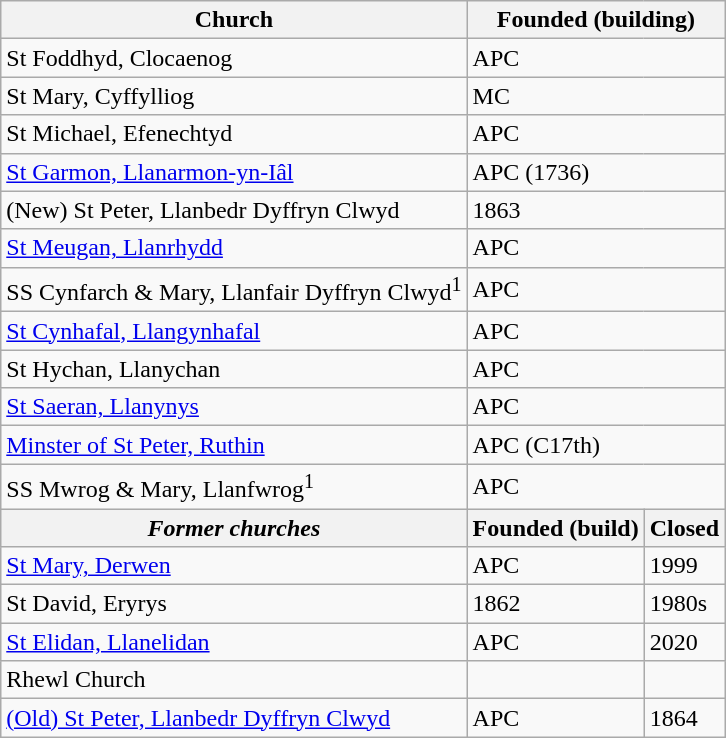<table class="wikitable">
<tr>
<th>Church</th>
<th colspan="2">Founded (building)</th>
</tr>
<tr>
<td>St Foddhyd, Clocaenog</td>
<td colspan="2">APC</td>
</tr>
<tr>
<td>St Mary, Cyffylliog</td>
<td colspan="2">MC</td>
</tr>
<tr>
<td>St Michael, Efenechtyd</td>
<td colspan="2">APC</td>
</tr>
<tr>
<td><a href='#'>St Garmon, Llanarmon-yn-Iâl</a></td>
<td colspan="2">APC (1736)</td>
</tr>
<tr>
<td>(New) St Peter, Llanbedr Dyffryn Clwyd</td>
<td colspan="2">1863</td>
</tr>
<tr>
<td><a href='#'>St Meugan, Llanrhydd</a></td>
<td colspan="2">APC</td>
</tr>
<tr>
<td>SS Cynfarch & Mary, Llanfair Dyffryn Clwyd<sup>1</sup></td>
<td colspan="2">APC</td>
</tr>
<tr>
<td><a href='#'>St Cynhafal, Llangynhafal</a></td>
<td colspan="2">APC</td>
</tr>
<tr>
<td>St Hychan, Llanychan</td>
<td colspan="2">APC</td>
</tr>
<tr>
<td><a href='#'>St Saeran, Llanynys</a></td>
<td colspan="2">APC</td>
</tr>
<tr>
<td><a href='#'>Minster of St Peter, Ruthin</a></td>
<td colspan="2">APC (C17th)</td>
</tr>
<tr>
<td>SS Mwrog & Mary, Llanfwrog<sup>1</sup></td>
<td colspan="2">APC</td>
</tr>
<tr>
<th><em>Former churches</em></th>
<th>Founded (build)</th>
<th>Closed</th>
</tr>
<tr>
<td><a href='#'>St Mary, Derwen</a></td>
<td>APC</td>
<td>1999</td>
</tr>
<tr>
<td>St David, Eryrys</td>
<td>1862</td>
<td>1980s</td>
</tr>
<tr>
<td><a href='#'>St Elidan, Llanelidan</a></td>
<td>APC</td>
<td>2020</td>
</tr>
<tr>
<td>Rhewl Church</td>
<td></td>
<td></td>
</tr>
<tr>
<td><a href='#'>(Old) St Peter, Llanbedr Dyffryn Clwyd</a></td>
<td>APC</td>
<td>1864</td>
</tr>
</table>
